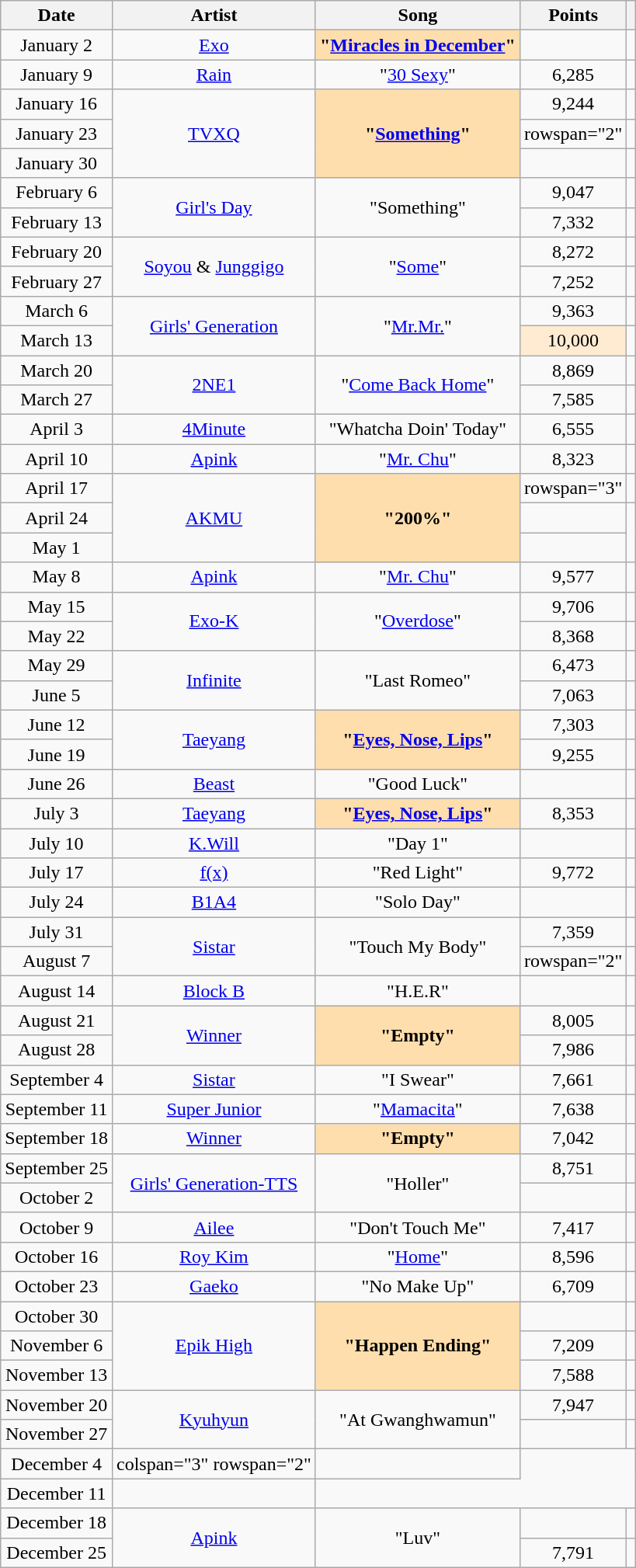<table class="wikitable sortable" style="text-align:center">
<tr>
<th>Date</th>
<th>Artist</th>
<th>Song</th>
<th>Points</th>
<th class="unsortable"></th>
</tr>
<tr>
<td>January 2</td>
<td><a href='#'>Exo</a></td>
<td style="font-weight: bold; background: navajowhite;">"<a href='#'>Miracles in December</a>"</td>
<td></td>
<td></td>
</tr>
<tr>
<td>January 9</td>
<td><a href='#'>Rain</a></td>
<td>"<a href='#'>30 Sexy</a>"</td>
<td>6,285</td>
<td></td>
</tr>
<tr>
<td>January 16</td>
<td rowspan="3"><a href='#'>TVXQ</a></td>
<td rowspan="3" style="font-weight: bold; background: navajowhite;">"<a href='#'>Something</a>"</td>
<td>9,244</td>
<td></td>
</tr>
<tr>
<td>January 23</td>
<td>rowspan="2" </td>
<td></td>
</tr>
<tr>
<td>January 30</td>
<td></td>
</tr>
<tr>
<td>February 6</td>
<td rowspan="2"><a href='#'>Girl's Day</a></td>
<td rowspan="2">"Something"</td>
<td>9,047</td>
<td></td>
</tr>
<tr>
<td>February 13</td>
<td>7,332</td>
<td></td>
</tr>
<tr>
<td>February 20</td>
<td rowspan="2"><a href='#'>Soyou</a> & <a href='#'>Junggigo</a></td>
<td rowspan="2">"<a href='#'>Some</a>"</td>
<td>8,272</td>
<td></td>
</tr>
<tr>
<td>February 27</td>
<td>7,252</td>
<td></td>
</tr>
<tr>
<td>March 6</td>
<td rowspan="2"><a href='#'>Girls' Generation</a></td>
<td rowspan="2">"<a href='#'>Mr.Mr.</a>"</td>
<td>9,363</td>
<td></td>
</tr>
<tr>
<td>March 13</td>
<td style="background:#ffebd2;">10,000</td>
<td></td>
</tr>
<tr>
<td>March 20</td>
<td rowspan="2"><a href='#'>2NE1</a></td>
<td rowspan="2">"<a href='#'>Come Back Home</a>"</td>
<td>8,869</td>
<td></td>
</tr>
<tr>
<td>March 27</td>
<td>7,585</td>
<td></td>
</tr>
<tr>
<td>April 3</td>
<td><a href='#'>4Minute</a></td>
<td>"Whatcha Doin' Today"</td>
<td>6,555</td>
<td></td>
</tr>
<tr>
<td>April 10</td>
<td><a href='#'>Apink</a></td>
<td>"<a href='#'>Mr. Chu</a>"</td>
<td>8,323</td>
<td></td>
</tr>
<tr>
<td>April 17</td>
<td rowspan="3"><a href='#'>AKMU</a></td>
<td rowspan="3" style="font-weight: bold; background: navajowhite;">"200%"</td>
<td>rowspan="3" </td>
<td></td>
</tr>
<tr>
<td>April 24</td>
<td></td>
</tr>
<tr>
<td>May 1</td>
<td></td>
</tr>
<tr>
<td>May 8</td>
<td><a href='#'>Apink</a></td>
<td>"<a href='#'>Mr. Chu</a>"</td>
<td>9,577</td>
<td></td>
</tr>
<tr>
<td>May 15</td>
<td rowspan="2"><a href='#'>Exo-K</a></td>
<td rowspan="2">"<a href='#'>Overdose</a>"</td>
<td>9,706</td>
<td></td>
</tr>
<tr>
<td>May 22</td>
<td>8,368</td>
<td></td>
</tr>
<tr>
<td>May 29</td>
<td rowspan="2"><a href='#'>Infinite</a></td>
<td rowspan="2">"Last Romeo"</td>
<td>6,473</td>
<td></td>
</tr>
<tr>
<td>June 5</td>
<td>7,063</td>
<td></td>
</tr>
<tr>
<td>June 12</td>
<td rowspan="2"><a href='#'>Taeyang</a></td>
<td rowspan="2" style="font-weight: bold; background: navajowhite;">"<a href='#'>Eyes, Nose, Lips</a>"</td>
<td>7,303</td>
<td></td>
</tr>
<tr>
<td>June 19</td>
<td>9,255</td>
<td></td>
</tr>
<tr>
<td>June 26</td>
<td><a href='#'>Beast</a></td>
<td>"Good Luck"</td>
<td></td>
<td></td>
</tr>
<tr>
<td>July 3</td>
<td><a href='#'>Taeyang</a></td>
<td rowspan="1" style="font-weight: bold; background: navajowhite;">"<a href='#'>Eyes, Nose, Lips</a>"</td>
<td>8,353</td>
<td></td>
</tr>
<tr>
<td>July 10</td>
<td><a href='#'>K.Will</a></td>
<td>"Day 1"</td>
<td></td>
<td></td>
</tr>
<tr>
<td>July 17</td>
<td><a href='#'>f(x)</a></td>
<td>"Red Light"</td>
<td>9,772</td>
<td></td>
</tr>
<tr>
<td>July 24</td>
<td><a href='#'>B1A4</a></td>
<td>"Solo Day"</td>
<td></td>
<td></td>
</tr>
<tr>
<td>July 31</td>
<td rowspan="2"><a href='#'>Sistar</a></td>
<td rowspan="2">"Touch My Body"</td>
<td>7,359</td>
<td></td>
</tr>
<tr>
<td>August 7</td>
<td>rowspan="2" </td>
<td></td>
</tr>
<tr>
<td>August 14</td>
<td><a href='#'>Block B</a></td>
<td>"H.E.R"</td>
<td></td>
</tr>
<tr>
<td>August 21</td>
<td rowspan="2"><a href='#'>Winner</a></td>
<td rowspan="2" style="font-weight: bold; background: navajowhite;">"Empty"</td>
<td>8,005</td>
<td></td>
</tr>
<tr>
<td>August 28</td>
<td>7,986</td>
<td></td>
</tr>
<tr>
<td>September 4</td>
<td><a href='#'>Sistar</a></td>
<td>"I Swear"</td>
<td>7,661</td>
<td></td>
</tr>
<tr>
<td>September 11</td>
<td><a href='#'>Super Junior</a></td>
<td>"<a href='#'>Mamacita</a>"</td>
<td>7,638</td>
<td></td>
</tr>
<tr>
<td>September 18</td>
<td><a href='#'>Winner</a></td>
<td rowspan="1" style="font-weight: bold; background: navajowhite;">"Empty"</td>
<td>7,042</td>
<td></td>
</tr>
<tr>
<td>September 25</td>
<td rowspan="2"><a href='#'>Girls' Generation-TTS</a></td>
<td rowspan="2">"Holler"</td>
<td>8,751</td>
<td></td>
</tr>
<tr>
<td>October 2</td>
<td></td>
<td></td>
</tr>
<tr>
<td>October 9</td>
<td><a href='#'>Ailee</a></td>
<td>"Don't Touch Me"</td>
<td>7,417</td>
<td></td>
</tr>
<tr>
<td>October 16</td>
<td><a href='#'>Roy Kim</a></td>
<td>"<a href='#'>Home</a>"</td>
<td>8,596</td>
<td></td>
</tr>
<tr>
<td>October 23</td>
<td><a href='#'>Gaeko</a></td>
<td>"No Make Up"</td>
<td>6,709</td>
<td></td>
</tr>
<tr>
<td>October 30</td>
<td rowspan="3"><a href='#'>Epik High</a></td>
<td rowspan="3" style="font-weight: bold; background: navajowhite;">"Happen Ending"</td>
<td></td>
<td></td>
</tr>
<tr>
<td>November 6</td>
<td>7,209</td>
<td></td>
</tr>
<tr>
<td>November 13</td>
<td>7,588</td>
<td></td>
</tr>
<tr>
<td>November 20</td>
<td rowspan="2"><a href='#'>Kyuhyun</a></td>
<td rowspan="2">"At Gwanghwamun"</td>
<td>7,947</td>
<td></td>
</tr>
<tr>
<td>November 27</td>
<td></td>
<td></td>
</tr>
<tr>
<td>December 4</td>
<td>colspan="3" rowspan="2" </td>
<td></td>
</tr>
<tr>
<td>December 11</td>
<td></td>
</tr>
<tr>
<td>December 18</td>
<td rowspan="2"><a href='#'>Apink</a></td>
<td rowspan="2">"Luv"</td>
<td></td>
<td></td>
</tr>
<tr>
<td>December 25</td>
<td>7,791</td>
<td></td>
</tr>
</table>
